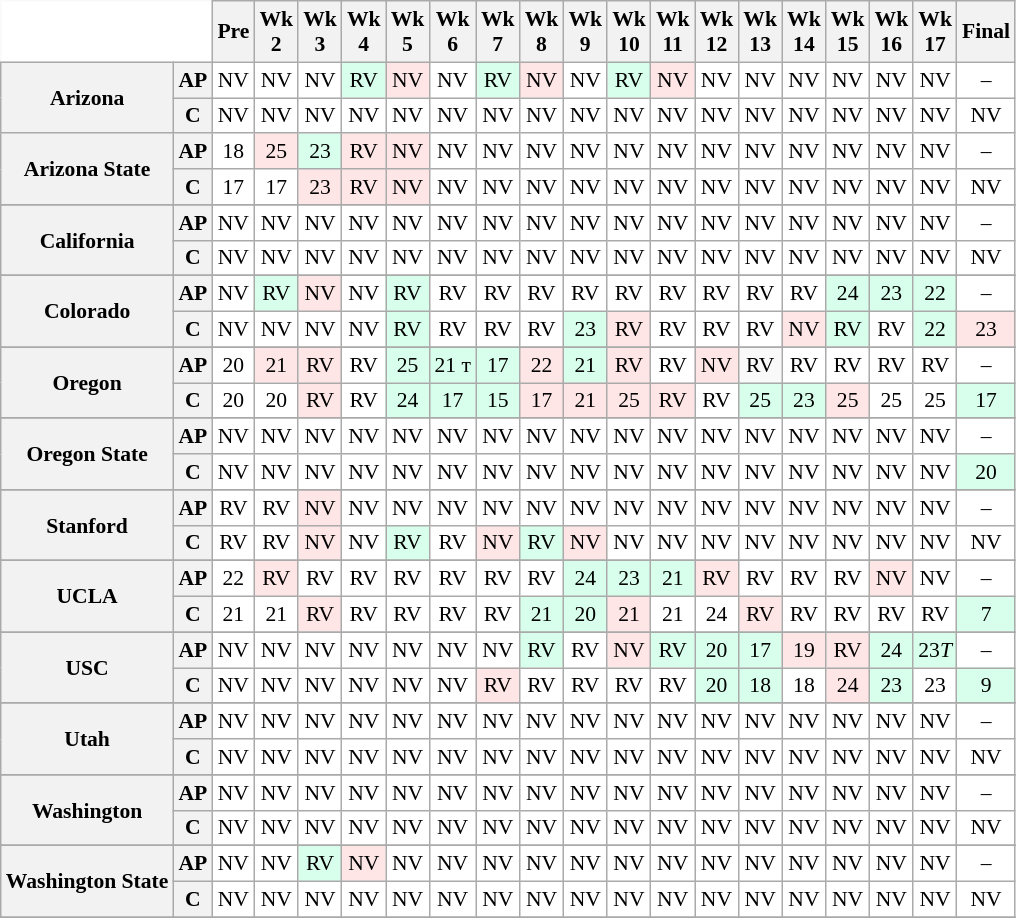<table class="wikitable" style="white-space:nowrap;font-size:90%;text-align:center;">
<tr>
<th colspan=2 style="background:white; border-top-style:hidden; border-left-style:hidden;"> </th>
<th>Pre</th>
<th>Wk<br>2</th>
<th>Wk<br>3</th>
<th>Wk<br>4</th>
<th>Wk<br>5</th>
<th>Wk<br>6</th>
<th>Wk<br>7</th>
<th>Wk<br>8</th>
<th>Wk<br>9</th>
<th>Wk<br>10</th>
<th>Wk<br>11</th>
<th>Wk<br>12</th>
<th>Wk<br>13</th>
<th>Wk<br>14</th>
<th>Wk<br>15</th>
<th>Wk<br>16</th>
<th>Wk<br>17</th>
<th>Final</th>
</tr>
<tr>
<th rowspan=2 style=>Arizona</th>
<th>AP</th>
<td style="background:#FFF;">NV</td>
<td style="background:#FFF;">NV</td>
<td style="background:#FFF;">NV</td>
<td style="background:#d8ffeb;">RV</td>
<td style="background:#ffe6e6">NV</td>
<td style="background:#FFF;">NV</td>
<td style="background:#d8ffeb;">RV</td>
<td style="background:#ffe6e6">NV</td>
<td style="background:#FFF;">NV</td>
<td style="background:#d8ffeb;">RV</td>
<td style="background:#ffe6e6">NV</td>
<td style="background:#FFF;">NV</td>
<td style="background:#FFF;">NV</td>
<td style="background:#FFF;">NV</td>
<td style="background:#FFF;">NV</td>
<td style="background:#FFF;">NV</td>
<td style="background:#FFF;">NV</td>
<td style="background:#FFF;">–</td>
</tr>
<tr>
<th>C</th>
<td style="background:#FFF;">NV</td>
<td style="background:#FFF;">NV</td>
<td style="background:#FFF;">NV</td>
<td style="background:#FFF;">NV</td>
<td style="background:#FFF;">NV</td>
<td style="background:#FFF;">NV</td>
<td style="background:#FFF;">NV</td>
<td style="background:#FFF;">NV</td>
<td style="background:#FFF;">NV</td>
<td style="background:#FFF;">NV</td>
<td style="background:#FFF;">NV</td>
<td style="background:#FFF;">NV</td>
<td style="background:#FFF;">NV</td>
<td style="background:#FFF;">NV</td>
<td style="background:#FFF;">NV</td>
<td style="background:#FFF;">NV</td>
<td style="background:#FFF;">NV</td>
<td style="background:#FFF;">NV</td>
</tr>
<tr>
<th rowspan=2 style=>Arizona State</th>
<th>AP</th>
<td style="background:#FFF;">18</td>
<td style="background:#ffe6e6">25</td>
<td style="background:#d8ffeb;">23</td>
<td style="background:#ffe6e6">RV</td>
<td style="background:#ffe6e6">NV</td>
<td style="background:#FFF;">NV</td>
<td style="background:#FFF;">NV</td>
<td style="background:#FFF;">NV</td>
<td style="background:#FFF;">NV</td>
<td style="background:#FFF;">NV</td>
<td style="background:#FFF;">NV</td>
<td style="background:#FFF;">NV</td>
<td style="background:#FFF;">NV</td>
<td style="background:#FFF;">NV</td>
<td style="background:#FFF;">NV</td>
<td style="background:#FFF;">NV</td>
<td style="background:#FFF;">NV</td>
<td style="background:#FFF;">–</td>
</tr>
<tr>
<th>C</th>
<td style="background:#FFF;">17</td>
<td style="background:#FFF;">17</td>
<td style="background:#ffe6e6">23</td>
<td style="background:#ffe6e6">RV</td>
<td style="background:#ffe6e6">NV</td>
<td style="background:#FFF;">NV</td>
<td style="background:#FFF;">NV</td>
<td style="background:#FFF;">NV</td>
<td style="background:#FFF;">NV</td>
<td style="background:#FFF;">NV</td>
<td style="background:#FFF;">NV</td>
<td style="background:#FFF;">NV</td>
<td style="background:#FFF;">NV</td>
<td style="background:#FFF;">NV</td>
<td style="background:#FFF;">NV</td>
<td style="background:#FFF;">NV</td>
<td style="background:#FFF;">NV</td>
<td style="background:#FFF;">NV</td>
</tr>
<tr>
</tr>
<tr>
<th rowspan=2 style=>California</th>
<th>AP</th>
<td style="background:#FFF;">NV</td>
<td style="background:#FFF;">NV</td>
<td style="background:#FFF;">NV</td>
<td style="background:#FFF;">NV</td>
<td style="background:#FFF;">NV</td>
<td style="background:#FFF;">NV</td>
<td style="background:#FFF;">NV</td>
<td style="background:#FFF;">NV</td>
<td style="background:#FFF;">NV</td>
<td style="background:#FFF;">NV</td>
<td style="background:#FFF;">NV</td>
<td style="background:#FFF;">NV</td>
<td style="background:#FFF;">NV</td>
<td style="background:#FFF;">NV</td>
<td style="background:#FFF;">NV</td>
<td style="background:#FFF;">NV</td>
<td style="background:#FFF;">NV</td>
<td style="background:#FFF;">–</td>
</tr>
<tr>
<th>C</th>
<td style="background:#FFF;">NV</td>
<td style="background:#FFF;">NV</td>
<td style="background:#FFF;">NV</td>
<td style="background:#FFF;">NV</td>
<td style="background:#FFF;">NV</td>
<td style="background:#FFF;">NV</td>
<td style="background:#FFF;">NV</td>
<td style="background:#FFF;">NV</td>
<td style="background:#FFF;">NV</td>
<td style="background:#FFF;">NV</td>
<td style="background:#FFF;">NV</td>
<td style="background:#FFF;">NV</td>
<td style="background:#FFF;">NV</td>
<td style="background:#FFF;">NV</td>
<td style="background:#FFF;">NV</td>
<td style="background:#FFF;">NV</td>
<td style="background:#FFF;">NV</td>
<td style="background:#FFF;">NV</td>
</tr>
<tr>
</tr>
<tr>
<th rowspan=2 style=>Colorado</th>
<th>AP</th>
<td style="background:#FFF;">NV</td>
<td style="background:#d8ffeb">RV</td>
<td style="background:#ffe6e6">NV</td>
<td style="background:#FFF;">NV</td>
<td style="background:#d8ffeb;">RV</td>
<td style="background:#FFF;">RV</td>
<td style="background:#FFF;">RV</td>
<td style="background:#FFF;">RV</td>
<td style="background:#FFF;">RV</td>
<td style="background:#FFF;">RV</td>
<td style="background:#FFF;">RV</td>
<td style="background:#FFF;">RV</td>
<td style="background:#FFF;">RV</td>
<td style="background:#FFF;">RV</td>
<td style="background:#d8ffeb;">24</td>
<td style="background:#d8ffeb;">23</td>
<td style="background:#d8ffeb;">22</td>
<td style="background:#FFF;">–</td>
</tr>
<tr>
<th>C</th>
<td style="background:#FFF;">NV</td>
<td style="background:#FFF;">NV</td>
<td style="background:#FFF;">NV</td>
<td style="background:#FFF;">NV</td>
<td style="background:#d8ffeb;">RV</td>
<td style="background:#FFF;">RV</td>
<td style="background:#FFF;">RV</td>
<td style="background:#FFF;">RV</td>
<td style="background:#d8ffeb;">23</td>
<td style="background:#ffe6e6">RV</td>
<td style="background:#FFF;">RV</td>
<td style="background:#FFF;">RV</td>
<td style="background:#FFF;">RV</td>
<td style="background:#ffe6e6">NV</td>
<td style="background:#d8ffeb;">RV</td>
<td style="background:#FFF;">RV</td>
<td style="background:#d8ffeb;">22</td>
<td style="background:#ffe6e6">23</td>
</tr>
<tr>
</tr>
<tr>
<th rowspan=2 style=>Oregon</th>
<th>AP</th>
<td style="background:#FFF;">20</td>
<td style="background:#ffe6e6">21</td>
<td style="background:#ffe6e6">RV</td>
<td style="background:#FFF;">RV</td>
<td style="background:#d8ffeb;">25</td>
<td style="background:#d8ffeb;">21 т</td>
<td style="background:#d8ffeb;">17</td>
<td style="background:#ffe6e6">22</td>
<td style="background:#d8ffeb;">21</td>
<td style="background:#ffe6e6">RV</td>
<td style="background:#FFF;">RV</td>
<td style="background:#ffe6e6">NV</td>
<td style="background:d8ffeb;">RV</td>
<td style="background:#FFF;">RV</td>
<td style="background:#FFF;">RV</td>
<td style="background:#FFF;">RV</td>
<td style="background:#FFF;">RV</td>
<td style="background:#FFF;">–</td>
</tr>
<tr>
<th>C</th>
<td style="background:#FFF;">20</td>
<td style="background:#FFF;">20</td>
<td style="background:#ffe6e6">RV</td>
<td style="background:#FFF;">RV</td>
<td style="background:#d8ffeb;">24</td>
<td style="background:#d8ffeb;">17</td>
<td style="background:#d8ffeb;">15</td>
<td style="background:#ffe6e6">17</td>
<td style="background:#ffe6e6;">21</td>
<td style="background:#ffe6e6">25</td>
<td style="background:#ffe6e6">RV</td>
<td style="background:#FFF;">RV</td>
<td style="background:#d8ffeb;">25</td>
<td style="background:#d8ffeb;">23</td>
<td style="background:#ffe6e6">25</td>
<td style="background:#FFF;">25</td>
<td style="background:#FFF;">25</td>
<td style="background:#d8ffeb;">17</td>
</tr>
<tr>
</tr>
<tr>
<th rowspan=2 style=>Oregon State</th>
<th>AP</th>
<td style="background:#FFF;">NV</td>
<td style="background:#FFF;">NV</td>
<td style="background:#FFF;">NV</td>
<td style="background:#FFF;">NV</td>
<td style="background:#FFF;">NV</td>
<td style="background:#FFF;">NV</td>
<td style="background:#FFF;">NV</td>
<td style="background:#FFF;">NV</td>
<td style="background:#FFF;">NV</td>
<td style="background:#FFF;">NV</td>
<td style="background:#FFF;">NV</td>
<td style="background:#FFF;">NV</td>
<td style="background:#FFF;">NV</td>
<td style="background:#FFF;">NV</td>
<td style="background:#FFF;">NV</td>
<td style="background:#FFF;">NV</td>
<td style="background:#FFF;">NV</td>
<td style="background:#FFF;">–</td>
</tr>
<tr>
<th>C</th>
<td style="background:#FFF;">NV</td>
<td style="background:#FFF;">NV</td>
<td style="background:#FFF;">NV</td>
<td style="background:#FFF;">NV</td>
<td style="background:#FFF;">NV</td>
<td style="background:#FFF;">NV</td>
<td style="background:#FFF;">NV</td>
<td style="background:#FFF;">NV</td>
<td style="background:#FFF;">NV</td>
<td style="background:#FFF;">NV</td>
<td style="background:#FFF;">NV</td>
<td style="background:#FFF;">NV</td>
<td style="background:#FFF;">NV</td>
<td style="background:#FFF;">NV</td>
<td style="background:#FFF;">NV</td>
<td style="background:#FFF;">NV</td>
<td style="background:#FFF;">NV</td>
<td style="background:#d8ffeb;">20</td>
</tr>
<tr>
</tr>
<tr>
<th rowspan=2 style=>Stanford</th>
<th>AP</th>
<td style="background:#FFF;">RV</td>
<td style="background:#FFF;">RV</td>
<td style="background:#ffe6e6">NV</td>
<td style="background:#FFF;">NV</td>
<td style="background:#FFF;">NV</td>
<td style="background:#FFF;">NV</td>
<td style="background:#FFF;">NV</td>
<td style="background:#FFF;">NV</td>
<td style="background:#FFF;">NV</td>
<td style="background:#FFF;">NV</td>
<td style="background:#FFF;">NV</td>
<td style="background:#FFF;">NV</td>
<td style="background:#FFF;">NV</td>
<td style="background:#FFF;">NV</td>
<td style="background:#FFF;">NV</td>
<td style="background:#FFF;">NV</td>
<td style="background:#FFF;">NV</td>
<td style="background:#FFF;">–</td>
</tr>
<tr>
<th>C</th>
<td style="background:#FFF;">RV</td>
<td style="background:#FFF;">RV</td>
<td style="background:#ffe6e6">NV</td>
<td style="background:#FFF;">NV</td>
<td style="background:#d8ffeb;">RV</td>
<td style="background:#FFF;">RV</td>
<td style="background:#ffe6e6">NV</td>
<td style="background:#d8ffeb;">RV</td>
<td style="background:#ffe6e6;">NV</td>
<td style="background:#FFF;">NV</td>
<td style="background:#FFF;">NV</td>
<td style="background:#FFF;">NV</td>
<td style="background:#FFF;">NV</td>
<td style="background:#FFF;">NV</td>
<td style="background:#FFF;">NV</td>
<td style="background:#FFF;">NV</td>
<td style="background:#FFF;">NV</td>
<td style="background:#FFF;">NV</td>
</tr>
<tr>
</tr>
<tr>
<th rowspan=2 style=>UCLA</th>
<th>AP</th>
<td style="background:#FFF;">22</td>
<td style="background:#ffe6e6">RV</td>
<td style="background:#FFF;">RV</td>
<td style="background:#FFF;">RV</td>
<td style="background:#FFF;">RV</td>
<td style="background:#FFF;">RV</td>
<td style="background:#FFF;">RV</td>
<td style="background:#FFF;">RV</td>
<td style="background:#d8ffeb;">24</td>
<td style="background:#d8ffeb;">23</td>
<td style="background:#d8ffeb;">21</td>
<td style="background:#ffe6e6">RV</td>
<td style="background:#FFF;">RV</td>
<td style="background:#FFF;">RV</td>
<td style="background:#FFF;">RV</td>
<td style="background:#ffe6e6">NV</td>
<td style="background:#FFF;">NV</td>
<td style="background:#FFF;">–</td>
</tr>
<tr>
<th>C</th>
<td style="background:#FFF;">21</td>
<td style="background:#FFF;">21</td>
<td style="background:#ffe6e6">RV</td>
<td style="background:#FFF;">RV</td>
<td style="background:#FFF;">RV</td>
<td style="background:#FFF;">RV</td>
<td style="background:#FFF;">RV</td>
<td style="background:#d8ffeb;">21</td>
<td style="background:#d8ffeb;">20</td>
<td style="background:#ffe6e6">21</td>
<td style="background:#FFF;">21</td>
<td style="background:#FFF;">24</td>
<td style="background:#ffe6e6;">RV</td>
<td style="background:#FFF;">RV</td>
<td style="background:#FFF;">RV</td>
<td style="background:#FFF;">RV</td>
<td style="background:#FFF;">RV</td>
<td style="background:#d8ffeb;">7</td>
</tr>
<tr>
</tr>
<tr>
<th rowspan=2 style=>USC</th>
<th>AP</th>
<td style="background:#FFF;">NV</td>
<td style="background:#FFF;">NV</td>
<td style="background:#FFF;">NV</td>
<td style="background:#FFF;">NV</td>
<td style="background:#FFF;">NV</td>
<td style="background:#FFF;">NV</td>
<td style="background:#FFF;">NV</td>
<td style="background:#d8ffeb;">RV</td>
<td style="background:#FFF;">RV</td>
<td style="background:#ffe6e6">NV</td>
<td style="background:#d8ffeb;">RV</td>
<td style="background:#d8ffeb;">20</td>
<td style="background:#d8ffeb;">17</td>
<td style="background:#ffe6e6">19</td>
<td style="background:#ffe6e6">RV</td>
<td style="background:#d8ffeb;">24</td>
<td style="background:#d8ffeb;">23<em>T</em></td>
<td style="background:#FFF;">–</td>
</tr>
<tr>
<th>C</th>
<td style="background:#FFF;">NV</td>
<td style="background:#FFF;">NV</td>
<td style="background:#FFF;">NV</td>
<td style="background:#FFF;">NV</td>
<td style="background:#FFF;">NV</td>
<td style="background:#FFF;">NV</td>
<td style="background:#ffe6e6">RV</td>
<td style="background:#FFF;">RV</td>
<td style="background:#FFF;">RV</td>
<td style="background:#FFF;">RV</td>
<td style="background:#FFF;">RV</td>
<td style="background:#d8ffeb;">20</td>
<td style="background:#d8ffeb;">18</td>
<td style="background:#FFF;">18</td>
<td style="background:#ffe6e6">24</td>
<td style="background:#d8ffeb;">23</td>
<td style="background:#FFF;">23</td>
<td style="background:#d8ffeb;">9</td>
</tr>
<tr>
</tr>
<tr>
<th rowspan=2 style=>Utah</th>
<th>AP</th>
<td style="background:#FFF;">NV</td>
<td style="background:#FFF;">NV</td>
<td style="background:#FFF;">NV</td>
<td style="background:#FFF;">NV</td>
<td style="background:#FFF;">NV</td>
<td style="background:#FFF;">NV</td>
<td style="background:#FFF;">NV</td>
<td style="background:#FFF;">NV</td>
<td style="background:#FFF;">NV</td>
<td style="background:#FFF;">NV</td>
<td style="background:#FFF;">NV</td>
<td style="background:#FFF;">NV</td>
<td style="background:#FFF;">NV</td>
<td style="background:#FFF;">NV</td>
<td style="background:#FFF;">NV</td>
<td style="background:#FFF;">NV</td>
<td style="background:#FFF;">NV</td>
<td style="background:#FFF;">–</td>
</tr>
<tr>
<th>C</th>
<td style="background:#FFF;">NV</td>
<td style="background:#FFF;">NV</td>
<td style="background:#FFF;">NV</td>
<td style="background:#FFF;">NV</td>
<td style="background:#FFF;">NV</td>
<td style="background:#FFF;">NV</td>
<td style="background:#FFF;">NV</td>
<td style="background:#FFF;">NV</td>
<td style="background:#FFF;">NV</td>
<td style="background:#FFF;">NV</td>
<td style="background:#FFF;">NV</td>
<td style="background:#FFF;">NV</td>
<td style="background:#FFF;">NV</td>
<td style="background:#FFF;">NV</td>
<td style="background:#FFF;">NV</td>
<td style="background:#FFF;">NV</td>
<td style="background:#FFF;">NV</td>
<td style="background:#FFF;">NV</td>
</tr>
<tr>
</tr>
<tr>
<th rowspan=2 style=>Washington</th>
<th>AP</th>
<td style="background:#FFF;">NV</td>
<td style="background:#FFF;">NV</td>
<td style="background:#FFF;">NV</td>
<td style="background:#FFF;">NV</td>
<td style="background:#FFF;">NV</td>
<td style="background:#FFF;">NV</td>
<td style="background:#FFF;">NV</td>
<td style="background:#FFF;">NV</td>
<td style="background:#FFF;">NV</td>
<td style="background:#FFF;">NV</td>
<td style="background:#FFF;">NV</td>
<td style="background:#FFF;">NV</td>
<td style="background:#FFF;">NV</td>
<td style="background:#FFF;">NV</td>
<td style="background:#FFF;">NV</td>
<td style="background:#FFF;">NV</td>
<td style="background:#FFF;">NV</td>
<td style="background:#FFF;">–</td>
</tr>
<tr>
<th>C</th>
<td style="background:#FFF;">NV</td>
<td style="background:#FFF;">NV</td>
<td style="background:#FFF;">NV</td>
<td style="background:#FFF;">NV</td>
<td style="background:#FFF;">NV</td>
<td style="background:#FFF;">NV</td>
<td style="background:#FFF;">NV</td>
<td style="background:#FFF;">NV</td>
<td style="background:#FFF;">NV</td>
<td style="background:#FFF;">NV</td>
<td style="background:#FFF;">NV</td>
<td style="background:#FFF;">NV</td>
<td style="background:#FFF;">NV</td>
<td style="background:#FFF;">NV</td>
<td style="background:#FFF;">NV</td>
<td style="background:#FFF;">NV</td>
<td style="background:#FFF;">NV</td>
<td style="background:#FFF;">NV</td>
</tr>
<tr>
</tr>
<tr>
<th rowspan=2 style=>Washington State</th>
<th>AP</th>
<td style="background:#FFF;">NV</td>
<td style="background:#FFF;">NV</td>
<td style="background:#d8ffeb;">RV</td>
<td style="background:#ffe6e6">NV</td>
<td style="background:#FFF;">NV</td>
<td style="background:#FFF;">NV</td>
<td style="background:#FFF;">NV</td>
<td style="background:#FFF;">NV</td>
<td style="background:#FFF;">NV</td>
<td style="background:#FFF;">NV</td>
<td style="background:#FFF;">NV</td>
<td style="background:#FFF;">NV</td>
<td style="background:#FFF;">NV</td>
<td style="background:#FFF;">NV</td>
<td style="background:#FFF;">NV</td>
<td style="background:#FFF;">NV</td>
<td style="background:#FFF;">NV</td>
<td style="background:#FFF;">–</td>
</tr>
<tr>
<th>C</th>
<td style="background:#FFF;">NV</td>
<td style="background:#FFF;">NV</td>
<td style="background:#FFF;">NV</td>
<td style="background:#FFF;">NV</td>
<td style="background:#FFF;">NV</td>
<td style="background:#FFF;">NV</td>
<td style="background:#FFF;">NV</td>
<td style="background:#FFF;">NV</td>
<td style="background:#FFF;">NV</td>
<td style="background:#FFF;">NV</td>
<td style="background:#FFF;">NV</td>
<td style="background:#FFF;">NV</td>
<td style="background:#FFF;">NV</td>
<td style="background:#FFF;">NV</td>
<td style="background:#FFF;">NV</td>
<td style="background:#FFF;">NV</td>
<td style="background:#FFF;">NV</td>
<td style="background:#FFF;">NV</td>
</tr>
<tr>
</tr>
<tr>
</tr>
</table>
